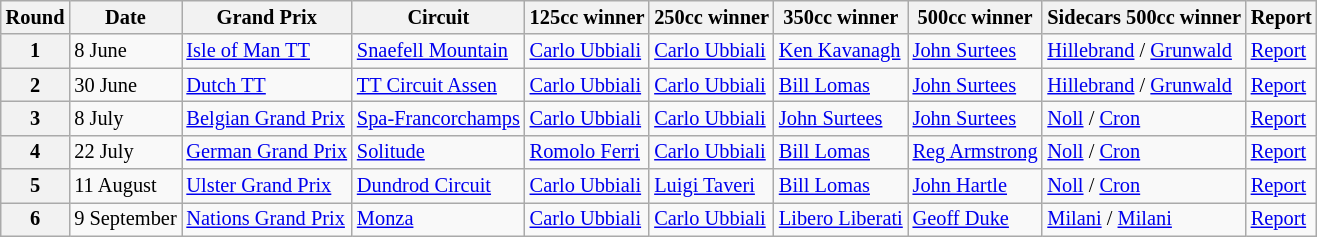<table class="wikitable" style="font-size: 85%">
<tr>
<th>Round</th>
<th>Date</th>
<th>Grand Prix</th>
<th>Circuit</th>
<th>125cc winner</th>
<th>250cc winner</th>
<th>350cc winner</th>
<th>500cc winner</th>
<th>Sidecars 500cc winner</th>
<th>Report</th>
</tr>
<tr>
<th>1</th>
<td>8 June</td>
<td> <a href='#'>Isle of Man TT</a></td>
<td><a href='#'>Snaefell Mountain</a></td>
<td> <a href='#'>Carlo Ubbiali</a></td>
<td> <a href='#'>Carlo Ubbiali</a></td>
<td> <a href='#'>Ken Kavanagh</a></td>
<td> <a href='#'>John Surtees</a></td>
<td> <a href='#'>Hillebrand</a> / <a href='#'>Grunwald</a></td>
<td><a href='#'>Report</a></td>
</tr>
<tr>
<th>2</th>
<td>30 June</td>
<td> <a href='#'>Dutch TT</a></td>
<td><a href='#'>TT Circuit Assen</a></td>
<td> <a href='#'>Carlo Ubbiali</a></td>
<td> <a href='#'>Carlo Ubbiali</a></td>
<td> <a href='#'>Bill Lomas</a></td>
<td> <a href='#'>John Surtees</a></td>
<td> <a href='#'>Hillebrand</a> / <a href='#'>Grunwald</a></td>
<td><a href='#'>Report</a></td>
</tr>
<tr>
<th>3</th>
<td>8 July</td>
<td> <a href='#'>Belgian Grand Prix</a></td>
<td><a href='#'>Spa-Francorchamps</a></td>
<td> <a href='#'>Carlo Ubbiali</a></td>
<td> <a href='#'>Carlo Ubbiali</a></td>
<td> <a href='#'>John Surtees</a></td>
<td> <a href='#'>John Surtees</a></td>
<td> <a href='#'>Noll</a> / <a href='#'>Cron</a></td>
<td><a href='#'>Report</a></td>
</tr>
<tr>
<th>4</th>
<td>22 July</td>
<td> <a href='#'>German Grand Prix</a></td>
<td><a href='#'>Solitude</a></td>
<td> <a href='#'>Romolo Ferri</a></td>
<td> <a href='#'>Carlo Ubbiali</a></td>
<td> <a href='#'>Bill Lomas</a></td>
<td> <a href='#'>Reg Armstrong</a></td>
<td> <a href='#'>Noll</a> / <a href='#'>Cron</a></td>
<td><a href='#'>Report</a></td>
</tr>
<tr>
<th>5</th>
<td>11 August</td>
<td> <a href='#'>Ulster Grand Prix</a></td>
<td><a href='#'>Dundrod Circuit</a></td>
<td> <a href='#'>Carlo Ubbiali</a></td>
<td> <a href='#'>Luigi Taveri</a></td>
<td> <a href='#'>Bill Lomas</a></td>
<td> <a href='#'>John Hartle</a></td>
<td> <a href='#'>Noll</a> / <a href='#'>Cron</a></td>
<td><a href='#'>Report</a></td>
</tr>
<tr>
<th>6</th>
<td>9 September</td>
<td> <a href='#'>Nations Grand Prix</a></td>
<td><a href='#'>Monza</a></td>
<td> <a href='#'>Carlo Ubbiali</a></td>
<td> <a href='#'>Carlo Ubbiali</a></td>
<td> <a href='#'>Libero Liberati</a></td>
<td> <a href='#'>Geoff Duke</a></td>
<td> <a href='#'>Milani</a> / <a href='#'>Milani</a></td>
<td><a href='#'>Report</a></td>
</tr>
</table>
